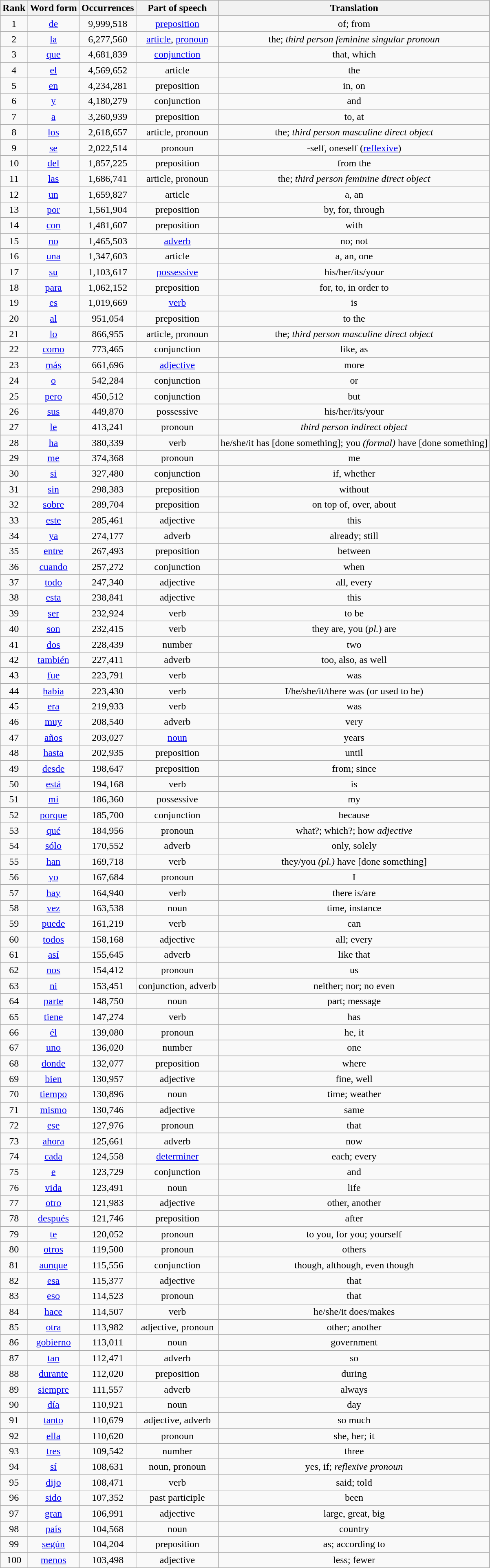<table class="wikitable sortable" style="text-align:center">
<tr>
<th>Rank</th>
<th>Word form</th>
<th>Occurrences</th>
<th>Part of speech</th>
<th>Translation</th>
</tr>
<tr>
<td>1</td>
<td><a href='#'>de</a></td>
<td>9,999,518</td>
<td><a href='#'>preposition</a></td>
<td>of; from</td>
</tr>
<tr>
<td>2</td>
<td><a href='#'>la</a></td>
<td>6,277,560</td>
<td><a href='#'>article</a>, <a href='#'>pronoun</a></td>
<td>the; <em>third person feminine singular pronoun</em></td>
</tr>
<tr>
<td>3</td>
<td><a href='#'>que</a></td>
<td>4,681,839</td>
<td><a href='#'>conjunction</a></td>
<td>that, which</td>
</tr>
<tr>
<td>4</td>
<td><a href='#'>el</a></td>
<td>4,569,652</td>
<td>article</td>
<td>the</td>
</tr>
<tr>
<td>5</td>
<td><a href='#'>en</a></td>
<td>4,234,281</td>
<td>preposition</td>
<td>in, on</td>
</tr>
<tr>
<td>6</td>
<td><a href='#'>y</a></td>
<td>4,180,279</td>
<td>conjunction</td>
<td>and</td>
</tr>
<tr>
<td>7</td>
<td><a href='#'>a</a></td>
<td>3,260,939</td>
<td>preposition</td>
<td>to, at</td>
</tr>
<tr>
<td>8</td>
<td><a href='#'>los</a></td>
<td>2,618,657</td>
<td>article, pronoun</td>
<td>the; <em>third person masculine direct object</em></td>
</tr>
<tr>
<td>9</td>
<td><a href='#'>se</a></td>
<td>2,022,514</td>
<td>pronoun</td>
<td>-self, oneself (<a href='#'>reflexive</a>)</td>
</tr>
<tr>
<td>10</td>
<td><a href='#'>del</a></td>
<td>1,857,225</td>
<td>preposition</td>
<td>from the</td>
</tr>
<tr>
<td>11</td>
<td><a href='#'>las</a></td>
<td>1,686,741</td>
<td>article, pronoun</td>
<td>the; <em>third person feminine direct object</em></td>
</tr>
<tr>
<td>12</td>
<td><a href='#'>un</a></td>
<td>1,659,827</td>
<td>article</td>
<td>a, an</td>
</tr>
<tr>
<td>13</td>
<td><a href='#'>por</a></td>
<td>1,561,904</td>
<td>preposition</td>
<td>by, for, through</td>
</tr>
<tr>
<td>14</td>
<td><a href='#'>con</a></td>
<td>1,481,607</td>
<td>preposition</td>
<td>with</td>
</tr>
<tr>
<td>15</td>
<td><a href='#'>no</a></td>
<td>1,465,503</td>
<td><a href='#'>adverb</a></td>
<td>no; not</td>
</tr>
<tr>
<td>16</td>
<td><a href='#'>una</a></td>
<td>1,347,603</td>
<td>article</td>
<td>a, an, one</td>
</tr>
<tr>
<td>17</td>
<td><a href='#'>su</a></td>
<td>1,103,617</td>
<td><a href='#'>possessive</a></td>
<td>his/her/its/your</td>
</tr>
<tr>
<td>18</td>
<td><a href='#'>para</a></td>
<td>1,062,152</td>
<td>preposition</td>
<td>for, to, in order to</td>
</tr>
<tr>
<td>19</td>
<td><a href='#'>es</a></td>
<td>1,019,669</td>
<td><a href='#'>verb</a></td>
<td>is</td>
</tr>
<tr>
<td>20</td>
<td><a href='#'>al</a></td>
<td>951,054</td>
<td>preposition</td>
<td>to the</td>
</tr>
<tr>
<td>21</td>
<td><a href='#'>lo</a></td>
<td>866,955</td>
<td>article, pronoun</td>
<td>the; <em>third person masculine direct object</em></td>
</tr>
<tr>
<td>22</td>
<td><a href='#'>como</a></td>
<td>773,465</td>
<td>conjunction</td>
<td>like, as</td>
</tr>
<tr>
<td>23</td>
<td><a href='#'>más</a></td>
<td>661,696</td>
<td><a href='#'>adjective</a></td>
<td>more</td>
</tr>
<tr>
<td>24</td>
<td><a href='#'>o</a></td>
<td>542,284</td>
<td>conjunction</td>
<td>or</td>
</tr>
<tr>
<td>25</td>
<td><a href='#'>pero</a></td>
<td>450,512</td>
<td>conjunction</td>
<td>but</td>
</tr>
<tr>
<td>26</td>
<td><a href='#'>sus</a></td>
<td>449,870</td>
<td>possessive</td>
<td>his/her/its/your</td>
</tr>
<tr>
<td>27</td>
<td><a href='#'>le</a></td>
<td>413,241</td>
<td>pronoun</td>
<td><em>third person indirect object</em></td>
</tr>
<tr>
<td>28</td>
<td><a href='#'>ha</a></td>
<td>380,339</td>
<td>verb</td>
<td>he/she/it has [done something]; you <em>(formal)</em> have [done something]</td>
</tr>
<tr>
<td>29</td>
<td><a href='#'>me</a></td>
<td>374,368</td>
<td>pronoun</td>
<td>me</td>
</tr>
<tr>
<td>30</td>
<td><a href='#'>si</a></td>
<td>327,480</td>
<td>conjunction</td>
<td>if, whether</td>
</tr>
<tr>
<td>31</td>
<td><a href='#'>sin</a></td>
<td>298,383</td>
<td>preposition</td>
<td>without</td>
</tr>
<tr>
<td>32</td>
<td><a href='#'>sobre</a></td>
<td>289,704</td>
<td>preposition</td>
<td>on top of, over, about</td>
</tr>
<tr>
<td>33</td>
<td><a href='#'>este</a></td>
<td>285,461</td>
<td>adjective</td>
<td>this</td>
</tr>
<tr>
<td>34</td>
<td><a href='#'>ya</a></td>
<td>274,177</td>
<td>adverb</td>
<td>already; still</td>
</tr>
<tr>
<td>35</td>
<td><a href='#'>entre</a></td>
<td>267,493</td>
<td>preposition</td>
<td>between</td>
</tr>
<tr>
<td>36</td>
<td><a href='#'>cuando</a></td>
<td>257,272</td>
<td>conjunction</td>
<td>when</td>
</tr>
<tr>
<td>37</td>
<td><a href='#'>todo</a></td>
<td>247,340</td>
<td>adjective</td>
<td>all, every</td>
</tr>
<tr>
<td>38</td>
<td><a href='#'>esta</a></td>
<td>238,841</td>
<td>adjective</td>
<td>this</td>
</tr>
<tr>
<td>39</td>
<td><a href='#'>ser</a></td>
<td>232,924</td>
<td>verb</td>
<td>to be</td>
</tr>
<tr>
<td>40</td>
<td><a href='#'>son</a></td>
<td>232,415</td>
<td>verb</td>
<td>they are, you (<em>pl.</em>) are</td>
</tr>
<tr>
<td>41</td>
<td><a href='#'>dos</a></td>
<td>228,439</td>
<td>number</td>
<td>two</td>
</tr>
<tr>
<td>42</td>
<td><a href='#'>también</a></td>
<td>227,411</td>
<td>adverb</td>
<td>too, also, as well</td>
</tr>
<tr>
<td>43</td>
<td><a href='#'>fue</a></td>
<td>223,791</td>
<td>verb</td>
<td>was</td>
</tr>
<tr>
<td>44</td>
<td><a href='#'>había</a></td>
<td>223,430</td>
<td>verb</td>
<td>I/he/she/it/there was (or used to be)</td>
</tr>
<tr>
<td>45</td>
<td><a href='#'>era</a></td>
<td>219,933</td>
<td>verb</td>
<td>was</td>
</tr>
<tr>
<td>46</td>
<td><a href='#'>muy</a></td>
<td>208,540</td>
<td>adverb</td>
<td>very</td>
</tr>
<tr>
<td>47</td>
<td><a href='#'>años</a></td>
<td>203,027</td>
<td><a href='#'>noun</a><br></td>
<td>years</td>
</tr>
<tr>
<td>48</td>
<td><a href='#'>hasta</a></td>
<td>202,935</td>
<td>preposition</td>
<td>until</td>
</tr>
<tr>
<td>49</td>
<td><a href='#'>desde</a></td>
<td>198,647</td>
<td>preposition</td>
<td>from; since</td>
</tr>
<tr>
<td>50</td>
<td><a href='#'>está</a></td>
<td>194,168</td>
<td>verb</td>
<td>is</td>
</tr>
<tr>
<td>51</td>
<td><a href='#'>mi</a></td>
<td>186,360</td>
<td>possessive</td>
<td>my</td>
</tr>
<tr>
<td>52</td>
<td><a href='#'>porque</a></td>
<td>185,700</td>
<td>conjunction</td>
<td>because</td>
</tr>
<tr>
<td>53</td>
<td><a href='#'>qué</a></td>
<td>184,956</td>
<td>pronoun</td>
<td>what?; which?; how <em>adjective</em></td>
</tr>
<tr>
<td>54</td>
<td><a href='#'>sólo</a></td>
<td>170,552</td>
<td>adverb</td>
<td>only, solely</td>
</tr>
<tr>
<td>55</td>
<td><a href='#'>han</a></td>
<td>169,718</td>
<td>verb</td>
<td>they/you <em>(pl.)</em> have [done something]</td>
</tr>
<tr>
<td>56</td>
<td><a href='#'>yo</a></td>
<td>167,684</td>
<td>pronoun</td>
<td>I</td>
</tr>
<tr>
<td>57</td>
<td><a href='#'>hay</a></td>
<td>164,940</td>
<td>verb</td>
<td>there is/are</td>
</tr>
<tr>
<td>58</td>
<td><a href='#'>vez</a></td>
<td>163,538</td>
<td>noun<br></td>
<td>time, instance</td>
</tr>
<tr>
<td>59</td>
<td><a href='#'>puede</a></td>
<td>161,219</td>
<td>verb</td>
<td>can</td>
</tr>
<tr>
<td>60</td>
<td><a href='#'>todos</a></td>
<td>158,168</td>
<td>adjective</td>
<td>all; every</td>
</tr>
<tr>
<td>61</td>
<td><a href='#'>así</a></td>
<td>155,645</td>
<td>adverb</td>
<td>like that</td>
</tr>
<tr>
<td>62</td>
<td><a href='#'>nos</a></td>
<td>154,412</td>
<td>pronoun</td>
<td>us</td>
</tr>
<tr>
<td>63</td>
<td><a href='#'>ni</a></td>
<td>153,451</td>
<td>conjunction, adverb</td>
<td>neither; nor; no even</td>
</tr>
<tr>
<td>64</td>
<td><a href='#'>parte</a></td>
<td>148,750</td>
<td>noun<br></td>
<td>part; message</td>
</tr>
<tr>
<td>65</td>
<td><a href='#'>tiene</a></td>
<td>147,274</td>
<td>verb</td>
<td>has</td>
</tr>
<tr>
<td>66</td>
<td><a href='#'>él</a></td>
<td>139,080</td>
<td>pronoun<br></td>
<td>he, it</td>
</tr>
<tr>
<td>67</td>
<td><a href='#'>uno</a></td>
<td>136,020</td>
<td>number</td>
<td>one</td>
</tr>
<tr>
<td>68</td>
<td><a href='#'>donde</a></td>
<td>132,077</td>
<td>preposition</td>
<td>where</td>
</tr>
<tr>
<td>69</td>
<td><a href='#'>bien</a></td>
<td>130,957</td>
<td>adjective</td>
<td>fine, well</td>
</tr>
<tr>
<td>70</td>
<td><a href='#'>tiempo</a></td>
<td>130,896</td>
<td>noun<br></td>
<td>time; weather</td>
</tr>
<tr>
<td>71</td>
<td><a href='#'>mismo</a></td>
<td>130,746</td>
<td>adjective</td>
<td>same</td>
</tr>
<tr>
<td>72</td>
<td><a href='#'>ese</a></td>
<td>127,976</td>
<td>pronoun</td>
<td>that</td>
</tr>
<tr>
<td>73</td>
<td><a href='#'>ahora</a></td>
<td>125,661</td>
<td>adverb</td>
<td>now</td>
</tr>
<tr>
<td>74</td>
<td><a href='#'>cada</a></td>
<td>124,558</td>
<td><a href='#'>determiner</a></td>
<td>each; every</td>
</tr>
<tr>
<td>75</td>
<td><a href='#'>e</a></td>
<td>123,729</td>
<td>conjunction</td>
<td>and</td>
</tr>
<tr>
<td>76</td>
<td><a href='#'>vida</a></td>
<td>123,491</td>
<td>noun<br></td>
<td>life</td>
</tr>
<tr>
<td>77</td>
<td><a href='#'>otro</a></td>
<td>121,983</td>
<td>adjective</td>
<td>other, another</td>
</tr>
<tr>
<td>78</td>
<td><a href='#'>después</a></td>
<td>121,746</td>
<td>preposition</td>
<td>after</td>
</tr>
<tr>
<td>79</td>
<td><a href='#'>te</a></td>
<td>120,052</td>
<td>pronoun</td>
<td>to you, for you; yourself</td>
</tr>
<tr>
<td>80</td>
<td><a href='#'>otros</a></td>
<td>119,500</td>
<td>pronoun</td>
<td>others</td>
</tr>
<tr>
<td>81</td>
<td><a href='#'>aunque</a></td>
<td>115,556</td>
<td>conjunction</td>
<td>though, although, even though</td>
</tr>
<tr>
<td>82</td>
<td><a href='#'>esa</a></td>
<td>115,377</td>
<td>adjective</td>
<td>that</td>
</tr>
<tr>
<td>83</td>
<td><a href='#'>eso</a></td>
<td>114,523</td>
<td>pronoun</td>
<td>that</td>
</tr>
<tr>
<td>84</td>
<td><a href='#'>hace</a></td>
<td>114,507</td>
<td>verb</td>
<td>he/she/it does/makes</td>
</tr>
<tr>
<td>85</td>
<td><a href='#'>otra</a></td>
<td>113,982</td>
<td>adjective, pronoun</td>
<td>other; another</td>
</tr>
<tr>
<td>86</td>
<td><a href='#'>gobierno</a></td>
<td>113,011</td>
<td>noun<br></td>
<td>government</td>
</tr>
<tr>
<td>87</td>
<td><a href='#'>tan</a></td>
<td>112,471</td>
<td>adverb</td>
<td>so</td>
</tr>
<tr>
<td>88</td>
<td><a href='#'>durante</a></td>
<td>112,020</td>
<td>preposition</td>
<td>during</td>
</tr>
<tr>
<td>89</td>
<td><a href='#'>siempre</a></td>
<td>111,557</td>
<td>adverb</td>
<td>always</td>
</tr>
<tr>
<td>90</td>
<td><a href='#'>día</a></td>
<td>110,921</td>
<td>noun<br></td>
<td>day</td>
</tr>
<tr>
<td>91</td>
<td><a href='#'>tanto</a></td>
<td>110,679</td>
<td>adjective, adverb</td>
<td>so much</td>
</tr>
<tr>
<td>92</td>
<td><a href='#'>ella</a></td>
<td>110,620</td>
<td>pronoun</td>
<td>she, her; it</td>
</tr>
<tr>
<td>93</td>
<td><a href='#'>tres</a></td>
<td>109,542</td>
<td>number</td>
<td>three</td>
</tr>
<tr>
<td>94</td>
<td><a href='#'>sí</a></td>
<td>108,631</td>
<td>noun, pronoun</td>
<td>yes, if; <em>reflexive pronoun</em></td>
</tr>
<tr>
<td>95</td>
<td><a href='#'>dijo</a></td>
<td>108,471</td>
<td>verb</td>
<td>said; told</td>
</tr>
<tr>
<td>96</td>
<td><a href='#'>sido</a></td>
<td>107,352</td>
<td>past participle</td>
<td>been</td>
</tr>
<tr>
<td>97</td>
<td><a href='#'>gran</a></td>
<td>106,991</td>
<td>adjective</td>
<td>large, great, big</td>
</tr>
<tr>
<td>98</td>
<td><a href='#'>país</a></td>
<td>104,568</td>
<td>noun<br></td>
<td>country</td>
</tr>
<tr>
<td>99</td>
<td><a href='#'>según</a></td>
<td>104,204</td>
<td>preposition</td>
<td>as; according to</td>
</tr>
<tr>
<td>100</td>
<td><a href='#'>menos</a></td>
<td>103,498</td>
<td>adjective</td>
<td>less; fewer</td>
</tr>
</table>
